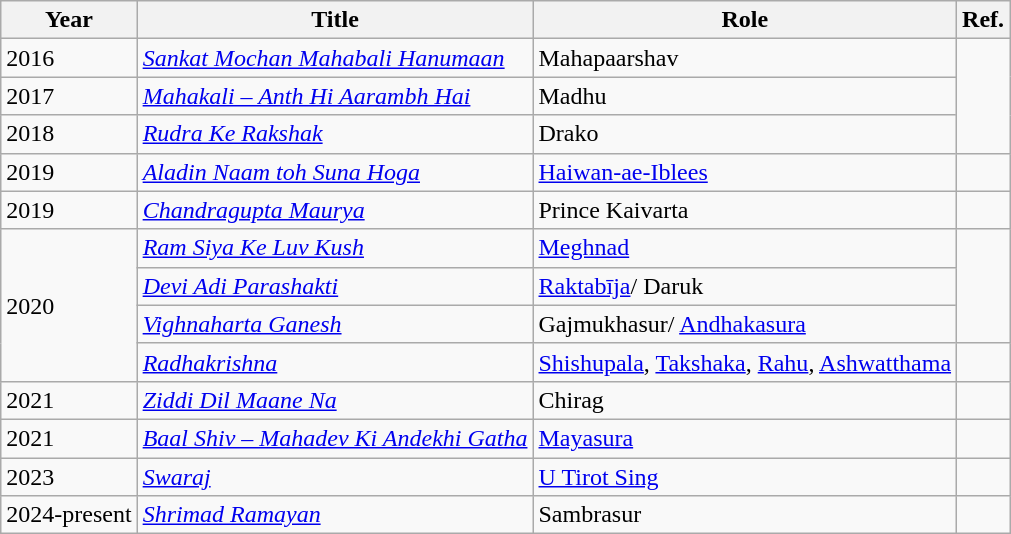<table class="wikitable">
<tr>
<th>Year</th>
<th>Title</th>
<th>Role</th>
<th>Ref.</th>
</tr>
<tr>
<td>2016</td>
<td><em><a href='#'>Sankat Mochan Mahabali Hanumaan</a></em></td>
<td>Mahapaarshav</td>
<td rowspan="3"></td>
</tr>
<tr>
<td>2017</td>
<td><em><a href='#'>Mahakali – Anth Hi Aarambh Hai</a></em></td>
<td>Madhu</td>
</tr>
<tr>
<td>2018</td>
<td><em><a href='#'>Rudra Ke Rakshak</a></em></td>
<td>Drako</td>
</tr>
<tr>
<td>2019</td>
<td><em><a href='#'>Aladin Naam toh Suna Hoga</a></em></td>
<td><a href='#'>Haiwan-ae-Iblees</a></td>
<td></td>
</tr>
<tr>
<td>2019</td>
<td><a href='#'><em>Chandragupta Maurya</em></a></td>
<td>Prince Kaivarta</td>
<td></td>
</tr>
<tr>
<td rowspan="4">2020</td>
<td><em><a href='#'>Ram Siya Ke Luv Kush</a></em></td>
<td><a href='#'>Meghnad</a></td>
<td rowspan="3"></td>
</tr>
<tr>
<td><em><a href='#'>Devi Adi Parashakti</a></em></td>
<td><a href='#'>Raktabīja</a>/ Daruk</td>
</tr>
<tr>
<td><em><a href='#'>Vighnaharta Ganesh</a></em></td>
<td>Gajmukhasur/ <a href='#'>Andhakasura</a></td>
</tr>
<tr>
<td><em><a href='#'>Radhakrishna</a></em></td>
<td><a href='#'>Shishupala</a>, <a href='#'>Takshaka</a>, <a href='#'>Rahu</a>, <a href='#'>Ashwatthama</a></td>
<td></td>
</tr>
<tr>
<td>2021</td>
<td><em><a href='#'>Ziddi Dil Maane Na</a></em></td>
<td>Chirag</td>
<td></td>
</tr>
<tr>
<td>2021</td>
<td><em><a href='#'>Baal Shiv – Mahadev Ki Andekhi Gatha</a></em></td>
<td><a href='#'>Mayasura</a></td>
<td></td>
</tr>
<tr>
<td>2023</td>
<td><em><a href='#'>Swaraj</a></em></td>
<td><a href='#'>U Tirot Sing</a></td>
<td></td>
</tr>
<tr>
<td>2024-present</td>
<td><em><a href='#'>Shrimad Ramayan</a></em></td>
<td>Sambrasur</td>
<td></td>
</tr>
</table>
